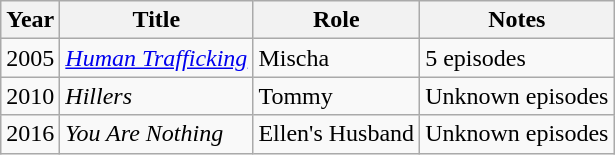<table class="wikitable sortable">
<tr>
<th>Year</th>
<th>Title</th>
<th>Role</th>
<th class="unsortable">Notes</th>
</tr>
<tr>
<td>2005</td>
<td><em><a href='#'>Human Trafficking</a></em></td>
<td>Mischa</td>
<td>5 episodes</td>
</tr>
<tr>
<td>2010</td>
<td><em>Hillers</em></td>
<td>Tommy</td>
<td>Unknown episodes</td>
</tr>
<tr>
<td>2016</td>
<td><em>You Are Nothing</em></td>
<td>Ellen's Husband</td>
<td>Unknown episodes</td>
</tr>
</table>
